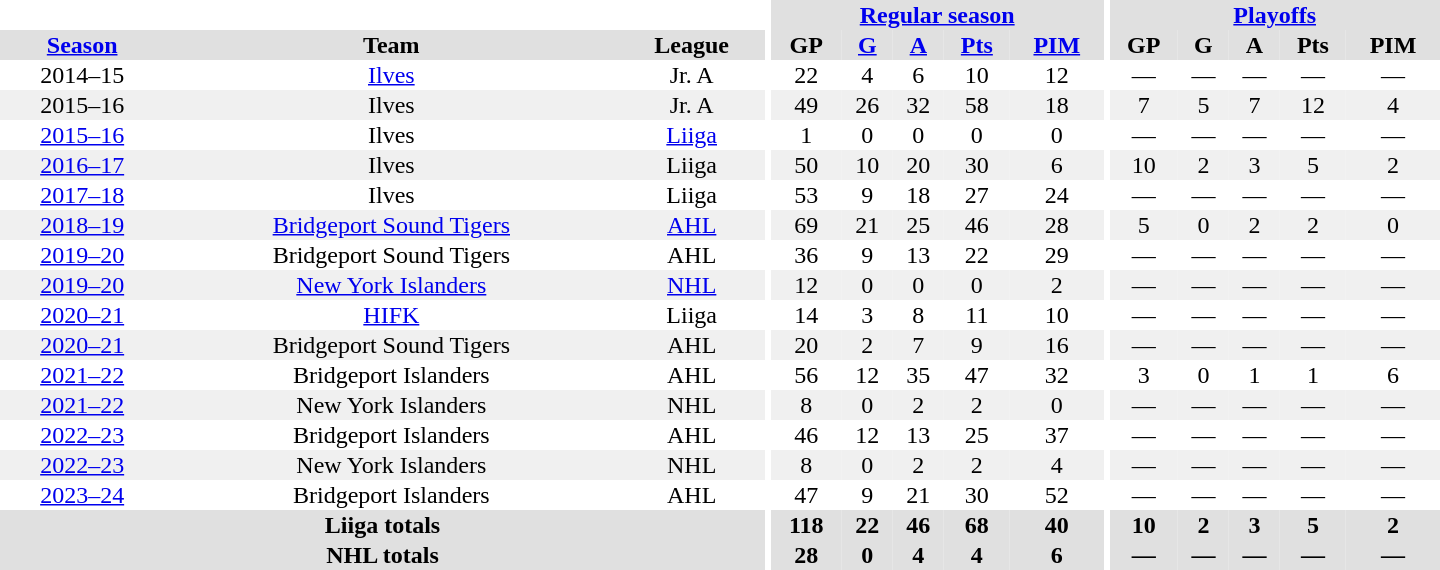<table border="0" cellpadding="1" cellspacing="0" style="text-align:center; width:60em">
<tr bgcolor="#e0e0e0">
<th colspan="3" bgcolor="#ffffff"></th>
<th rowspan="100" bgcolor="#ffffff"></th>
<th colspan="5"><a href='#'>Regular season</a></th>
<th rowspan="100" bgcolor="#ffffff"></th>
<th colspan="5"><a href='#'>Playoffs</a></th>
</tr>
<tr bgcolor="#e0e0e0">
<th><a href='#'>Season</a></th>
<th>Team</th>
<th>League</th>
<th>GP</th>
<th><a href='#'>G</a></th>
<th><a href='#'>A</a></th>
<th><a href='#'>Pts</a></th>
<th><a href='#'>PIM</a></th>
<th>GP</th>
<th>G</th>
<th>A</th>
<th>Pts</th>
<th>PIM</th>
</tr>
<tr>
<td>2014–15</td>
<td><a href='#'>Ilves</a></td>
<td>Jr. A</td>
<td>22</td>
<td>4</td>
<td>6</td>
<td>10</td>
<td>12</td>
<td>—</td>
<td>—</td>
<td>—</td>
<td>—</td>
<td>—</td>
</tr>
<tr bgcolor="#f0f0f0">
<td>2015–16</td>
<td>Ilves</td>
<td>Jr. A</td>
<td>49</td>
<td>26</td>
<td>32</td>
<td>58</td>
<td>18</td>
<td>7</td>
<td>5</td>
<td>7</td>
<td>12</td>
<td>4</td>
</tr>
<tr>
<td><a href='#'>2015–16</a></td>
<td>Ilves</td>
<td><a href='#'>Liiga</a></td>
<td>1</td>
<td>0</td>
<td>0</td>
<td>0</td>
<td>0</td>
<td>—</td>
<td>—</td>
<td>—</td>
<td>—</td>
<td>—</td>
</tr>
<tr bgcolor="#f0f0f0">
<td><a href='#'>2016–17</a></td>
<td>Ilves</td>
<td>Liiga</td>
<td>50</td>
<td>10</td>
<td>20</td>
<td>30</td>
<td>6</td>
<td>10</td>
<td>2</td>
<td>3</td>
<td>5</td>
<td>2</td>
</tr>
<tr>
<td><a href='#'>2017–18</a></td>
<td>Ilves</td>
<td>Liiga</td>
<td>53</td>
<td>9</td>
<td>18</td>
<td>27</td>
<td>24</td>
<td>—</td>
<td>—</td>
<td>—</td>
<td>—</td>
<td>—</td>
</tr>
<tr bgcolor="#f0f0f0">
<td><a href='#'>2018–19</a></td>
<td><a href='#'>Bridgeport Sound Tigers</a></td>
<td><a href='#'>AHL</a></td>
<td>69</td>
<td>21</td>
<td>25</td>
<td>46</td>
<td>28</td>
<td>5</td>
<td>0</td>
<td>2</td>
<td>2</td>
<td>0</td>
</tr>
<tr>
<td><a href='#'>2019–20</a></td>
<td>Bridgeport Sound Tigers</td>
<td>AHL</td>
<td>36</td>
<td>9</td>
<td>13</td>
<td>22</td>
<td>29</td>
<td>—</td>
<td>—</td>
<td>—</td>
<td>—</td>
<td>—</td>
</tr>
<tr bgcolor="#f0f0f0">
<td><a href='#'>2019–20</a></td>
<td><a href='#'>New York Islanders</a></td>
<td><a href='#'>NHL</a></td>
<td>12</td>
<td>0</td>
<td>0</td>
<td>0</td>
<td>2</td>
<td>—</td>
<td>—</td>
<td>—</td>
<td>—</td>
<td>—</td>
</tr>
<tr>
<td><a href='#'>2020–21</a></td>
<td><a href='#'>HIFK</a></td>
<td>Liiga</td>
<td>14</td>
<td>3</td>
<td>8</td>
<td>11</td>
<td>10</td>
<td>—</td>
<td>—</td>
<td>—</td>
<td>—</td>
<td>—</td>
</tr>
<tr bgcolor="#f0f0f0">
<td><a href='#'>2020–21</a></td>
<td>Bridgeport Sound Tigers</td>
<td>AHL</td>
<td>20</td>
<td>2</td>
<td>7</td>
<td>9</td>
<td>16</td>
<td>—</td>
<td>—</td>
<td>—</td>
<td>—</td>
<td>—</td>
</tr>
<tr>
<td><a href='#'>2021–22</a></td>
<td>Bridgeport Islanders</td>
<td>AHL</td>
<td>56</td>
<td>12</td>
<td>35</td>
<td>47</td>
<td>32</td>
<td>3</td>
<td>0</td>
<td>1</td>
<td>1</td>
<td>6</td>
</tr>
<tr bgcolor="#f0f0f0">
<td><a href='#'>2021–22</a></td>
<td>New York Islanders</td>
<td>NHL</td>
<td>8</td>
<td>0</td>
<td>2</td>
<td>2</td>
<td>0</td>
<td>—</td>
<td>—</td>
<td>—</td>
<td>—</td>
<td>—</td>
</tr>
<tr>
<td><a href='#'>2022–23</a></td>
<td>Bridgeport Islanders</td>
<td>AHL</td>
<td>46</td>
<td>12</td>
<td>13</td>
<td>25</td>
<td>37</td>
<td>—</td>
<td>—</td>
<td>—</td>
<td>—</td>
<td>—</td>
</tr>
<tr bgcolor="#f0f0f0">
<td><a href='#'>2022–23</a></td>
<td>New York Islanders</td>
<td>NHL</td>
<td>8</td>
<td>0</td>
<td>2</td>
<td>2</td>
<td>4</td>
<td>—</td>
<td>—</td>
<td>—</td>
<td>—</td>
<td>—</td>
</tr>
<tr>
<td><a href='#'>2023–24</a></td>
<td>Bridgeport Islanders</td>
<td>AHL</td>
<td>47</td>
<td>9</td>
<td>21</td>
<td>30</td>
<td>52</td>
<td>—</td>
<td>—</td>
<td>—</td>
<td>—</td>
<td>—</td>
</tr>
<tr bgcolor="#e0e0e0">
<th colspan="3">Liiga totals</th>
<th>118</th>
<th>22</th>
<th>46</th>
<th>68</th>
<th>40</th>
<th>10</th>
<th>2</th>
<th>3</th>
<th>5</th>
<th>2</th>
</tr>
<tr bgcolor="#e0e0e0">
<th colspan="3">NHL totals</th>
<th>28</th>
<th>0</th>
<th>4</th>
<th>4</th>
<th>6</th>
<th>—</th>
<th>—</th>
<th>—</th>
<th>—</th>
<th>—</th>
</tr>
</table>
